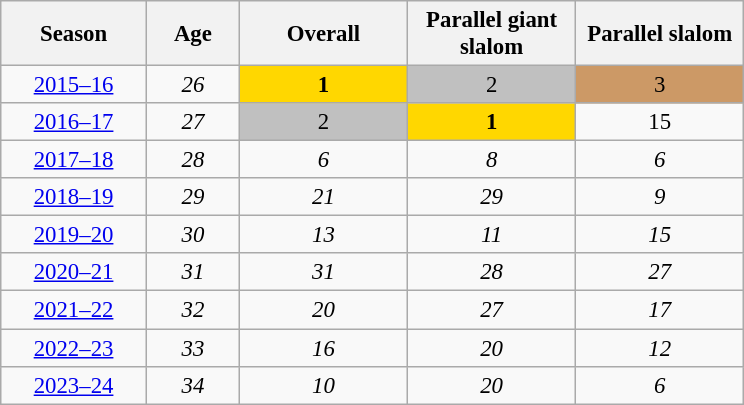<table class="wikitable" style="text-align:center; font-size:95%;">
<tr>
<th width="90">Season</th>
<th width="55">Age</th>
<th width="105">Overall</th>
<th width="105">Parallel giant slalom</th>
<th width="105">Parallel slalom</th>
</tr>
<tr>
<td><a href='#'>2015–16</a></td>
<td><em>26</em></td>
<td style="background:gold;"><strong>1</strong></td>
<td style="background:silver;">2</td>
<td style="background:#cc9966;">3</td>
</tr>
<tr>
<td><a href='#'>2016–17</a></td>
<td><em>27</em></td>
<td style="background:silver;">2</td>
<td style="background:gold;"><strong>1</strong></td>
<td>15</td>
</tr>
<tr>
<td><a href='#'>2017–18</a></td>
<td><em>28</em></td>
<td><em>6</em></td>
<td><em>8</em></td>
<td><em>6</em></td>
</tr>
<tr>
<td><a href='#'>2018–19</a></td>
<td><em>29</em></td>
<td><em>21</em></td>
<td><em>29</em></td>
<td><em>9</em></td>
</tr>
<tr>
<td><a href='#'>2019–20</a></td>
<td><em>30</em></td>
<td><em>13</em></td>
<td><em>11</em></td>
<td><em>15</em></td>
</tr>
<tr>
<td><a href='#'>2020–21</a></td>
<td><em>31</em></td>
<td><em>31</em></td>
<td><em>28</em></td>
<td><em>27</em></td>
</tr>
<tr>
<td><a href='#'>2021–22</a></td>
<td><em>32</em></td>
<td><em>20</em></td>
<td><em>27</em></td>
<td><em>17</em></td>
</tr>
<tr>
<td><a href='#'>2022–23</a></td>
<td><em>33</em></td>
<td><em>16</em></td>
<td><em>20</em></td>
<td><em>12</em></td>
</tr>
<tr>
<td><a href='#'>2023–24</a></td>
<td><em>34</em></td>
<td><em>10</em></td>
<td><em>20</em></td>
<td><em>6</em></td>
</tr>
</table>
